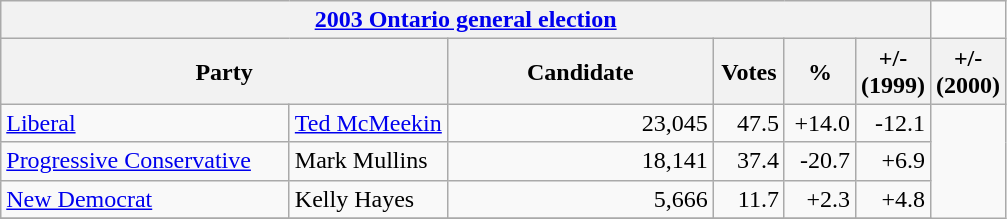<table class="wikitable">
<tr>
<th colspan="6"><a href='#'>2003 Ontario general election</a></th>
</tr>
<tr>
<th colspan="2" style="width: 200px">Party</th>
<th style="width: 170px">Candidate</th>
<th style="width: 40px">Votes</th>
<th style="width: 40px">%</th>
<th style="width: 40px">+/- <br> (1999)</th>
<th style="width: 40px">+/- <br> (2000)</th>
</tr>
<tr>
<td style="width: 185px"><a href='#'>Liberal</a></td>
<td><a href='#'>Ted McMeekin</a></td>
<td align=right>23,045</td>
<td align=right>47.5</td>
<td align=right>+14.0</td>
<td align=right>-12.1</td>
</tr>
<tr>
<td style="width: 185px"><a href='#'>Progressive Conservative</a></td>
<td>Mark Mullins</td>
<td align=right>18,141</td>
<td align=right>37.4</td>
<td align=right>-20.7</td>
<td align=right>+6.9</td>
</tr>
<tr>
<td style="width: 185px"><a href='#'>New Democrat</a></td>
<td>Kelly Hayes</td>
<td align=right>5,666</td>
<td align=right>11.7</td>
<td align=right>+2.3</td>
<td align=right>+4.8<br>

</td>
</tr>
<tr>
</tr>
</table>
